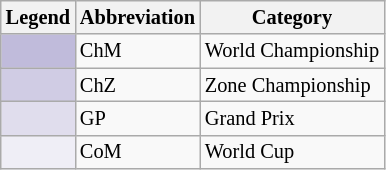<table class="wikitable sortable" style="font-size: 85%">
<tr>
<th>Legend</th>
<th>Abbreviation</th>
<th>Category</th>
</tr>
<tr>
<td bgcolor="#C0bbdb"></td>
<td>ChM</td>
<td>World Championship</td>
</tr>
<tr>
<td bgcolor="#D0CCE4"></td>
<td>ChZ</td>
<td>Zone Championship</td>
</tr>
<tr>
<td bgcolor="#E0DDED"></td>
<td>GP</td>
<td>Grand Prix</td>
</tr>
<tr>
<td bgcolor="#EFEEF6"></td>
<td>CoM</td>
<td>World Cup</td>
</tr>
</table>
